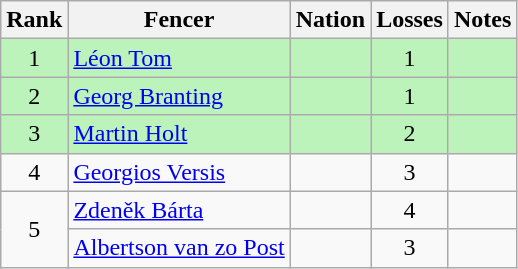<table class="wikitable sortable" style="text-align:center">
<tr>
<th>Rank</th>
<th>Fencer</th>
<th>Nation</th>
<th>Losses</th>
<th>Notes</th>
</tr>
<tr bgcolor=bbf3bb>
<td>1</td>
<td align=left><a href='#'>Léon Tom</a></td>
<td align=left></td>
<td>1</td>
<td></td>
</tr>
<tr bgcolor=bbf3bb>
<td>2</td>
<td align=left><a href='#'>Georg Branting</a></td>
<td align=left></td>
<td>1</td>
<td></td>
</tr>
<tr bgcolor=bbf3bb>
<td>3</td>
<td align=left><a href='#'>Martin Holt</a></td>
<td align=left></td>
<td>2</td>
<td></td>
</tr>
<tr>
<td>4</td>
<td align=left><a href='#'>Georgios Versis</a></td>
<td align=left></td>
<td>3</td>
<td></td>
</tr>
<tr>
<td rowspan=2>5</td>
<td align=left><a href='#'>Zdeněk Bárta</a></td>
<td align=left></td>
<td>4</td>
<td></td>
</tr>
<tr>
<td align=left><a href='#'>Albertson van zo Post</a></td>
<td align=left></td>
<td>3</td>
<td></td>
</tr>
</table>
